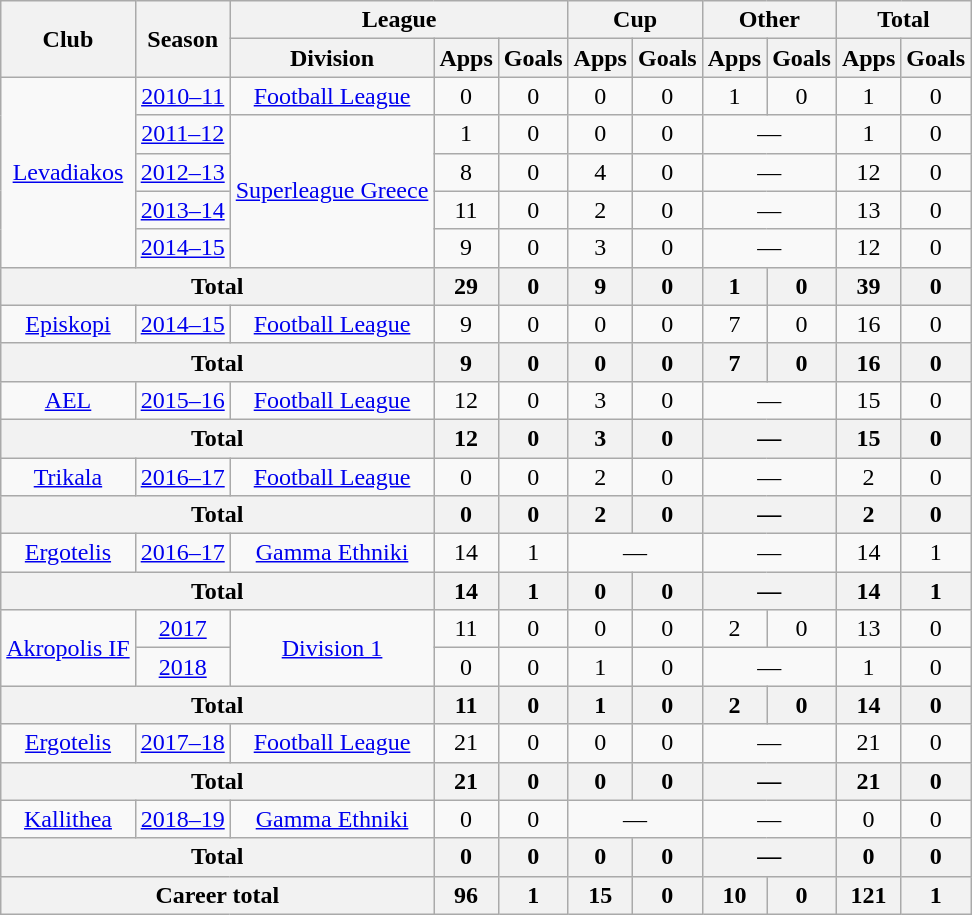<table class="wikitable" style="text-align: center;">
<tr>
<th rowspan="2">Club</th>
<th rowspan="2">Season</th>
<th colspan="3">League</th>
<th colspan="2">Cup</th>
<th colspan="2">Other</th>
<th colspan="2">Total</th>
</tr>
<tr>
<th>Division</th>
<th>Apps</th>
<th>Goals</th>
<th>Apps</th>
<th>Goals</th>
<th>Apps</th>
<th>Goals</th>
<th>Apps</th>
<th>Goals</th>
</tr>
<tr>
<td rowspan="5"><a href='#'>Levadiakos</a></td>
<td><a href='#'>2010–11</a></td>
<td><a href='#'>Football League</a></td>
<td>0</td>
<td>0</td>
<td>0</td>
<td>0</td>
<td>1</td>
<td>0</td>
<td>1</td>
<td>0</td>
</tr>
<tr>
<td><a href='#'>2011–12</a></td>
<td rowspan="4"><a href='#'>Superleague Greece</a></td>
<td>1</td>
<td>0</td>
<td>0</td>
<td>0</td>
<td colspan=2>—</td>
<td>1</td>
<td>0</td>
</tr>
<tr>
<td><a href='#'>2012–13</a></td>
<td>8</td>
<td>0</td>
<td>4</td>
<td>0</td>
<td colspan=2>—</td>
<td>12</td>
<td>0</td>
</tr>
<tr>
<td><a href='#'>2013–14</a></td>
<td>11</td>
<td>0</td>
<td>2</td>
<td>0</td>
<td colspan=2>—</td>
<td>13</td>
<td>0</td>
</tr>
<tr>
<td><a href='#'>2014–15</a></td>
<td>9</td>
<td>0</td>
<td>3</td>
<td>0</td>
<td colspan=2>—</td>
<td>12</td>
<td>0</td>
</tr>
<tr>
<th colspan="3">Total</th>
<th>29</th>
<th>0</th>
<th>9</th>
<th>0</th>
<th>1</th>
<th>0</th>
<th>39</th>
<th>0</th>
</tr>
<tr>
<td><a href='#'>Episkopi</a></td>
<td><a href='#'>2014–15</a></td>
<td><a href='#'>Football League</a></td>
<td>9</td>
<td>0</td>
<td>0</td>
<td>0</td>
<td>7</td>
<td>0</td>
<td>16</td>
<td>0</td>
</tr>
<tr>
<th colspan="3">Total</th>
<th>9</th>
<th>0</th>
<th>0</th>
<th>0</th>
<th>7</th>
<th>0</th>
<th>16</th>
<th>0</th>
</tr>
<tr>
<td><a href='#'>AEL</a></td>
<td><a href='#'>2015–16</a></td>
<td><a href='#'>Football League</a></td>
<td>12</td>
<td>0</td>
<td>3</td>
<td>0</td>
<td colspan=2>—</td>
<td>15</td>
<td>0</td>
</tr>
<tr>
<th colspan="3">Total</th>
<th>12</th>
<th>0</th>
<th>3</th>
<th>0</th>
<th colspan=2>—</th>
<th>15</th>
<th>0</th>
</tr>
<tr>
<td><a href='#'>Trikala</a></td>
<td><a href='#'>2016–17</a></td>
<td><a href='#'>Football League</a></td>
<td>0</td>
<td>0</td>
<td>2</td>
<td>0</td>
<td colspan=2>—</td>
<td>2</td>
<td>0</td>
</tr>
<tr>
<th colspan="3">Total</th>
<th>0</th>
<th>0</th>
<th>2</th>
<th>0</th>
<th colspan=2>—</th>
<th>2</th>
<th>0</th>
</tr>
<tr>
<td><a href='#'>Ergotelis</a></td>
<td><a href='#'>2016–17</a></td>
<td><a href='#'>Gamma Ethniki</a></td>
<td>14</td>
<td>1</td>
<td colspan=2>—</td>
<td colspan=2>—</td>
<td>14</td>
<td>1</td>
</tr>
<tr>
<th colspan="3">Total</th>
<th>14</th>
<th>1</th>
<th>0</th>
<th>0</th>
<th colspan=2>—</th>
<th>14</th>
<th>1</th>
</tr>
<tr>
<td rowspan="2"><a href='#'>Akropolis IF</a></td>
<td><a href='#'>2017</a></td>
<td rowspan="2"><a href='#'>Division 1</a></td>
<td>11</td>
<td>0</td>
<td>0</td>
<td>0</td>
<td>2</td>
<td>0</td>
<td>13</td>
<td>0</td>
</tr>
<tr>
<td><a href='#'>2018</a></td>
<td>0</td>
<td>0</td>
<td>1</td>
<td>0</td>
<td colspan=2>—</td>
<td>1</td>
<td>0</td>
</tr>
<tr>
<th colspan="3">Total</th>
<th>11</th>
<th>0</th>
<th>1</th>
<th>0</th>
<th>2</th>
<th>0</th>
<th>14</th>
<th>0</th>
</tr>
<tr>
<td><a href='#'>Ergotelis</a></td>
<td><a href='#'>2017–18</a></td>
<td><a href='#'>Football League</a></td>
<td>21</td>
<td>0</td>
<td>0</td>
<td>0</td>
<td colspan=2>—</td>
<td>21</td>
<td>0</td>
</tr>
<tr>
<th colspan="3">Total</th>
<th>21</th>
<th>0</th>
<th>0</th>
<th>0</th>
<th colspan=2>—</th>
<th>21</th>
<th>0</th>
</tr>
<tr>
<td><a href='#'>Kallithea</a></td>
<td><a href='#'>2018–19</a></td>
<td><a href='#'>Gamma Ethniki</a></td>
<td>0</td>
<td>0</td>
<td colspan=2>—</td>
<td colspan=2>—</td>
<td>0</td>
<td>0</td>
</tr>
<tr>
<th colspan="3">Total</th>
<th>0</th>
<th>0</th>
<th>0</th>
<th>0</th>
<th colspan=2>—</th>
<th>0</th>
<th>0</th>
</tr>
<tr>
<th colspan="3">Career total</th>
<th>96</th>
<th>1</th>
<th>15</th>
<th>0</th>
<th>10</th>
<th>0</th>
<th>121</th>
<th>1</th>
</tr>
</table>
